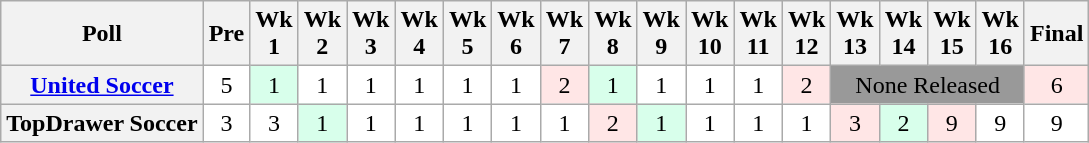<table class="wikitable" style="white-space:nowrap;text-align:center;">
<tr>
<th>Poll</th>
<th>Pre</th>
<th>Wk<br>1</th>
<th>Wk<br>2</th>
<th>Wk<br>3</th>
<th>Wk<br>4</th>
<th>Wk<br>5</th>
<th>Wk<br>6</th>
<th>Wk<br>7</th>
<th>Wk<br>8</th>
<th>Wk<br>9</th>
<th>Wk<br>10</th>
<th>Wk<br>11</th>
<th>Wk<br>12</th>
<th>Wk<br>13</th>
<th>Wk<br>14</th>
<th>Wk<br>15</th>
<th>Wk<br>16</th>
<th>Final<br></th>
</tr>
<tr>
<th><a href='#'>United Soccer</a></th>
<td style="background:#FFFFFF;">5</td>
<td style="background:#D8FFEB;">1</td>
<td style="background:#FFFFFF;">1</td>
<td style="background:#FFFFFF;">1</td>
<td style="background:#FFFFFF;">1</td>
<td style="background:#FFFFFF;">1</td>
<td style="background:#FFFFFF;">1</td>
<td style="background:#FFE6E6;">2</td>
<td style="background:#D8FFEB;">1</td>
<td style="background:#FFFFFF;">1</td>
<td style="background:#FFFFFF;">1</td>
<td style="background:#FFFFFF;">1</td>
<td style="background:#FFE6E6;">2</td>
<td colspan=4 style="background:#999;">None Released</td>
<td style="background:#FFE6E6;">6</td>
</tr>
<tr>
<th>TopDrawer Soccer </th>
<td style="background:#FFFFFF;">3</td>
<td style="background:#FFFFFF;">3</td>
<td style="background:#D8FFEB;">1</td>
<td style="background:#FFFFFF;">1</td>
<td style="background:#FFFFFF;">1</td>
<td style="background:#FFFFFF;">1</td>
<td style="background:#FFFFFF;">1</td>
<td style="background:#FFFFFF;">1</td>
<td style="background:#FFE6E6;">2</td>
<td style="background:#D8FFEB;">1</td>
<td style="background:#FFFFFF;">1</td>
<td style="background:#FFFFFF;">1</td>
<td style="background:#FFFFFF;">1</td>
<td style="background:#FFE6E6;">3</td>
<td style="background:#D8FFEB;">2</td>
<td style="background:#FFE6E6;">9</td>
<td style="background:#FFFFFF;">9</td>
<td style="background:#FFFFFF;">9</td>
</tr>
</table>
